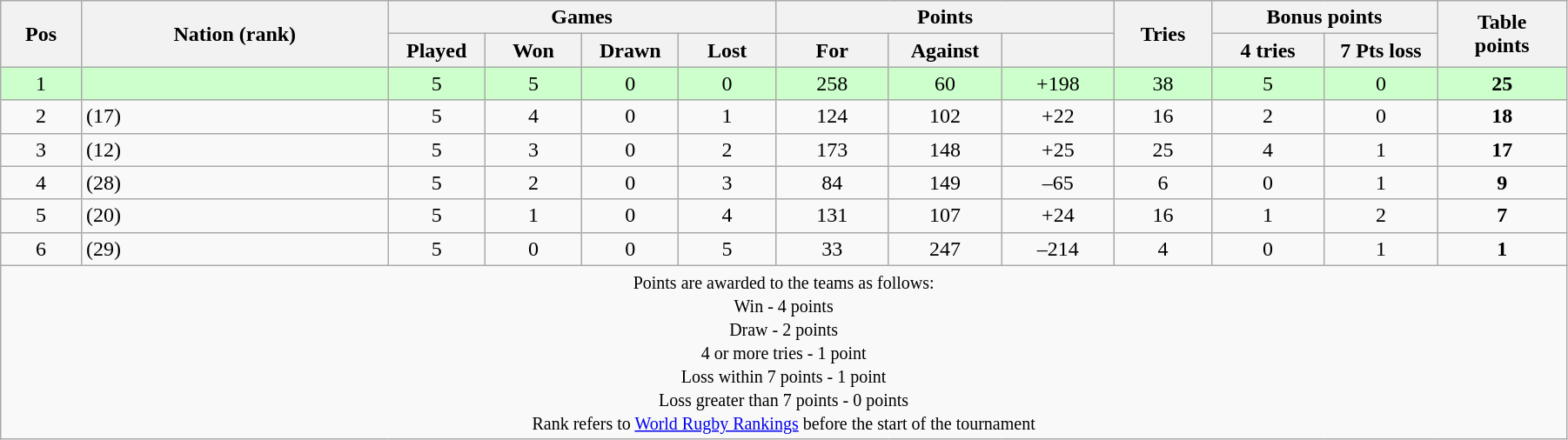<table class="wikitable" style="text-align:center; width:95%">
<tr>
<th rowspan="2" style="width:5%">Pos</th>
<th rowspan="2" style="width:19%">Nation (rank)</th>
<th colspan="4" style="width:28%">Games</th>
<th colspan="3" style="width:18%">Points</th>
<th rowspan="2" style="width:6%">Tries</th>
<th colspan="2" style="width:15%">Bonus points</th>
<th rowspan="2" style="width:8%">Table<br>points</th>
</tr>
<tr>
<th style="width:6%">Played</th>
<th style="width:6%">Won</th>
<th style="width:6%">Drawn</th>
<th style="width:6%">Lost</th>
<th style="width:7%">For</th>
<th style="width:7%">Against</th>
<th style="width:7%"></th>
<th style="width:7%">4 tries</th>
<th style="width:7%">7 Pts loss</th>
</tr>
<tr bgcolor=ccffcc>
<td>1</td>
<td align="left"></td>
<td>5</td>
<td>5</td>
<td>0</td>
<td>0</td>
<td>258</td>
<td>60</td>
<td>+198</td>
<td>38</td>
<td>5</td>
<td>0</td>
<td><strong>25</strong></td>
</tr>
<tr>
<td>2</td>
<td align="left"> (17)</td>
<td>5</td>
<td>4</td>
<td>0</td>
<td>1</td>
<td>124</td>
<td>102</td>
<td>+22</td>
<td>16</td>
<td>2</td>
<td>0</td>
<td><strong>18</strong></td>
</tr>
<tr>
<td>3</td>
<td align="left"> (12)</td>
<td>5</td>
<td>3</td>
<td>0</td>
<td>2</td>
<td>173</td>
<td>148</td>
<td>+25</td>
<td>25</td>
<td>4</td>
<td>1</td>
<td><strong>17</strong></td>
</tr>
<tr>
<td>4</td>
<td align="left"> (28)</td>
<td>5</td>
<td>2</td>
<td>0</td>
<td>3</td>
<td>84</td>
<td>149</td>
<td>–65</td>
<td>6</td>
<td>0</td>
<td>1</td>
<td><strong>9</strong></td>
</tr>
<tr>
<td>5</td>
<td align="left"> (20)</td>
<td>5</td>
<td>1</td>
<td>0</td>
<td>4</td>
<td>131</td>
<td>107</td>
<td>+24</td>
<td>16</td>
<td>1</td>
<td>2</td>
<td><strong>7</strong></td>
</tr>
<tr>
<td>6</td>
<td align="left"> (29)</td>
<td>5</td>
<td>0</td>
<td>0</td>
<td>5</td>
<td>33</td>
<td>247</td>
<td>–214</td>
<td>4</td>
<td>0</td>
<td>1</td>
<td><strong>1</strong></td>
</tr>
<tr>
<td colspan="100%" style="text-align:center;"><small>Points are awarded to the teams as follows:<br>Win - 4 points<br>Draw - 2 points<br>4 or more tries - 1 point<br>Loss within 7 points - 1 point<br>Loss greater than 7 points - 0 points <br> Rank refers to <a href='#'>World Rugby Rankings</a> before the start of the tournament</small></td>
</tr>
</table>
